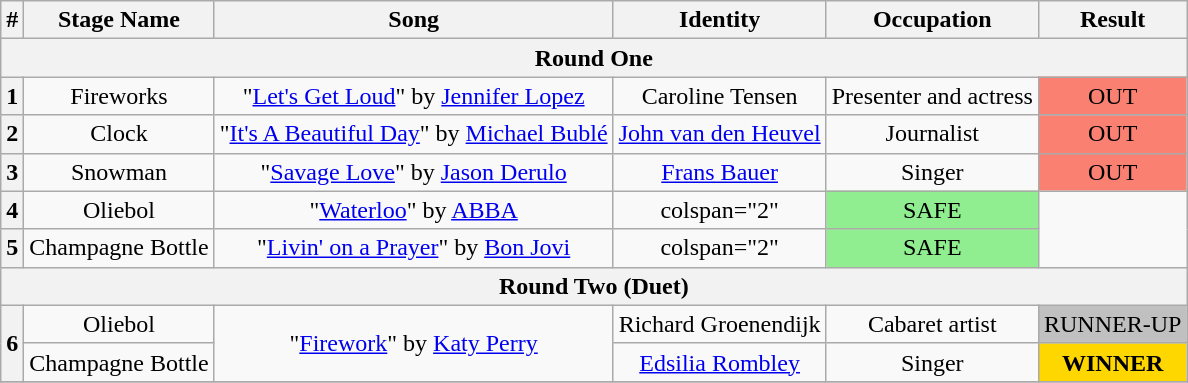<table class="wikitable plainrowheaders" style="text-align: center;">
<tr>
<th><strong>#</strong></th>
<th><strong>Stage Name</strong></th>
<th><strong>Song</strong></th>
<th>Identity</th>
<th><strong>Occupation</strong></th>
<th>Result</th>
</tr>
<tr>
<th colspan="6">Round One</th>
</tr>
<tr>
<th>1</th>
<td>Fireworks</td>
<td>"<a href='#'>Let's Get Loud</a>" by <a href='#'>Jennifer Lopez</a></td>
<td>Caroline Tensen</td>
<td>Presenter and actress</td>
<td bgcolor=salmon>OUT</td>
</tr>
<tr>
<th>2</th>
<td>Clock</td>
<td>"<a href='#'>It's A Beautiful Day</a>" by <a href='#'>Michael Bublé</a></td>
<td><a href='#'>John van den Heuvel</a></td>
<td>Journalist</td>
<td bgcolor=salmon>OUT</td>
</tr>
<tr>
<th>3</th>
<td>Snowman</td>
<td>"<a href='#'>Savage Love</a>" by <a href='#'>Jason Derulo</a></td>
<td><a href='#'>Frans Bauer</a></td>
<td>Singer</td>
<td bgcolor=salmon>OUT</td>
</tr>
<tr>
<th>4</th>
<td>Oliebol</td>
<td>"<a href='#'>Waterloo</a>" by <a href='#'>ABBA</a></td>
<td>colspan="2" </td>
<td bgcolor="lightgreen">SAFE</td>
</tr>
<tr>
<th>5</th>
<td>Champagne Bottle</td>
<td>"<a href='#'>Livin' on a Prayer</a>" by <a href='#'>Bon Jovi</a></td>
<td>colspan="2" </td>
<td bgcolor="lightgreen">SAFE</td>
</tr>
<tr>
<th colspan="6">Round Two (Duet)</th>
</tr>
<tr>
<th rowspan="2">6</th>
<td>Oliebol</td>
<td rowspan="2">"<a href='#'>Firework</a>" by <a href='#'>Katy Perry</a></td>
<td>Richard Groenendijk</td>
<td>Cabaret artist</td>
<td bgcolor="silver">RUNNER-UP</td>
</tr>
<tr>
<td>Champagne Bottle</td>
<td><a href='#'>Edsilia Rombley</a></td>
<td>Singer</td>
<td bgcolor="gold"><strong>WINNER</strong></td>
</tr>
<tr>
</tr>
</table>
